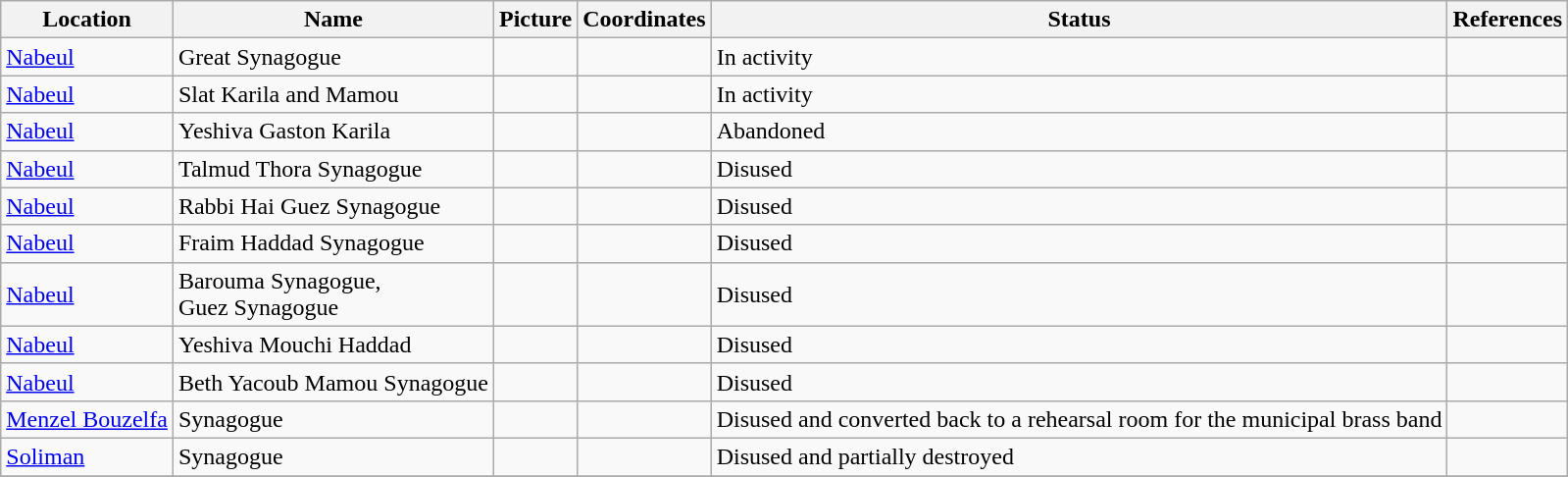<table class="wikitable sortable">
<tr>
<th>Location</th>
<th>Name</th>
<th>Picture</th>
<th>Coordinates</th>
<th>Status</th>
<th>References</th>
</tr>
<tr>
<td><a href='#'>Nabeul</a></td>
<td>Great Synagogue</td>
<td align=center></td>
<td></td>
<td>In activity</td>
<td></td>
</tr>
<tr>
<td><a href='#'>Nabeul</a></td>
<td>Slat Karila and Mamou</td>
<td align=center></td>
<td></td>
<td>In activity</td>
<td></td>
</tr>
<tr>
<td><a href='#'>Nabeul</a></td>
<td>Yeshiva Gaston Karila</td>
<td align=center></td>
<td></td>
<td>Abandoned</td>
<td></td>
</tr>
<tr>
<td><a href='#'>Nabeul</a></td>
<td>Talmud Thora Synagogue</td>
<td align=center></td>
<td></td>
<td>Disused</td>
<td></td>
</tr>
<tr>
<td><a href='#'>Nabeul</a></td>
<td>Rabbi Hai Guez Synagogue</td>
<td align=center></td>
<td></td>
<td>Disused</td>
<td></td>
</tr>
<tr>
<td><a href='#'>Nabeul</a></td>
<td>Fraim Haddad Synagogue</td>
<td align=center></td>
<td></td>
<td>Disused</td>
<td></td>
</tr>
<tr>
<td><a href='#'>Nabeul</a></td>
<td>Barouma Synagogue,<br>Guez Synagogue</td>
<td align=center></td>
<td></td>
<td>Disused</td>
<td></td>
</tr>
<tr>
<td><a href='#'>Nabeul</a></td>
<td>Yeshiva Mouchi Haddad</td>
<td align=center></td>
<td></td>
<td>Disused</td>
<td></td>
</tr>
<tr>
<td><a href='#'>Nabeul</a></td>
<td>Beth Yacoub Mamou Synagogue</td>
<td align=center></td>
<td></td>
<td>Disused</td>
<td></td>
</tr>
<tr>
<td><a href='#'>Menzel Bouzelfa</a></td>
<td>Synagogue</td>
<td align=center></td>
<td></td>
<td>Disused and converted back to a rehearsal room for the municipal brass band</td>
<td></td>
</tr>
<tr>
<td><a href='#'>Soliman</a></td>
<td>Synagogue</td>
<td align=center></td>
<td></td>
<td>Disused and partially destroyed</td>
<td></td>
</tr>
<tr>
</tr>
</table>
